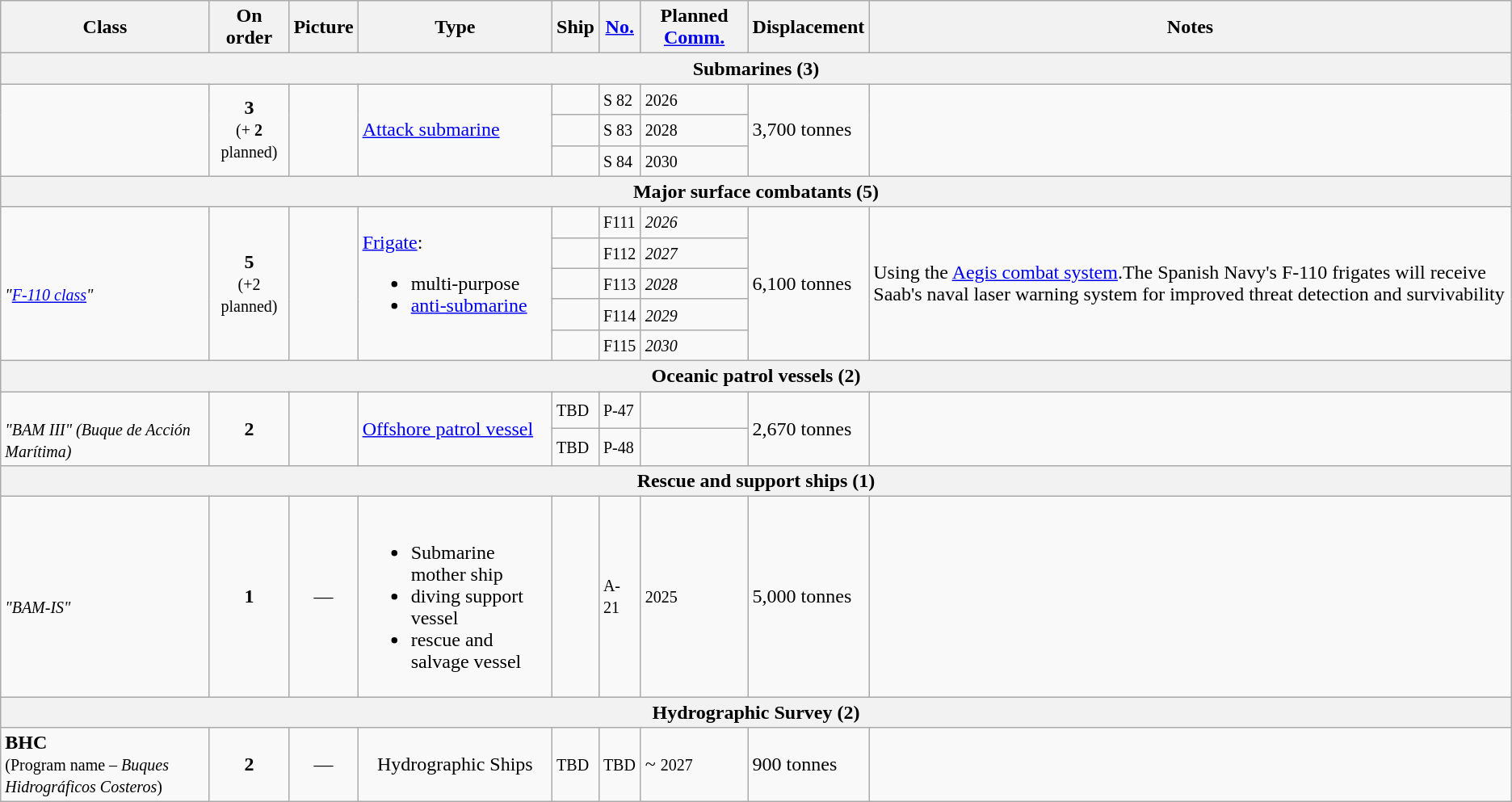<table class="wikitable">
<tr>
<th>Class</th>
<th>On order</th>
<th>Picture</th>
<th>Type</th>
<th>Ship</th>
<th><a href='#'>No.</a></th>
<th>Planned <a href='#'>Comm.</a></th>
<th>Displacement</th>
<th>Notes</th>
</tr>
<tr>
<th colspan="9">Submarines (3)</th>
</tr>
<tr>
<td rowspan="3"><strong></strong></td>
<td rowspan="3" style="text-align: center;"><strong>3</strong><br><small>(+ <strong>2</strong> planned)</small></td>
<td rowspan="3"></td>
<td rowspan="3"><a href='#'>Attack submarine</a></td>
<td><em><small></small></em></td>
<td><small>S 82</small></td>
<td><small>2026</small></td>
<td rowspan="3">3,700 tonnes</td>
<td rowspan="3"></td>
</tr>
<tr>
<td><em><small></small></em></td>
<td><small>S 83</small></td>
<td><small>2028</small></td>
</tr>
<tr>
<td><em><small></small></em></td>
<td><small>S 84</small></td>
<td><small>2030</small></td>
</tr>
<tr>
<th colspan="9">Major surface combatants (5)</th>
</tr>
<tr>
<td rowspan="5"><strong></strong><br><small><em>"<a href='#'>F-110 class</a>"</em></small></td>
<td rowspan="5" style="text-align: center;"><strong>5</strong><br><small>(+2 planned)</small></td>
<td rowspan="5"></td>
<td rowspan="5"><a href='#'>Frigate</a>:<br><ul><li>multi-purpose</li><li><a href='#'>anti-submarine</a></li></ul></td>
<td><em><small></small></em></td>
<td><small>F111</small></td>
<td><em><small>2026</small></em></td>
<td rowspan="5">6,100 tonnes</td>
<td rowspan="5">Using the <a href='#'>Aegis combat system</a>.The Spanish Navy's F-110 frigates will receive Saab's naval laser warning system for improved threat detection and survivability</td>
</tr>
<tr>
<td><em><small></small></em></td>
<td><small>F112</small></td>
<td><em><small>2027</small></em></td>
</tr>
<tr>
<td><em><small></small></em></td>
<td><small>F113</small></td>
<td><em><small>2028</small></em></td>
</tr>
<tr>
<td><em><small></small></em></td>
<td><small>F114</small></td>
<td><em><small>2029</small></em></td>
</tr>
<tr>
<td><em><small></small></em></td>
<td><small>F115</small></td>
<td><em><small>2030</small></em></td>
</tr>
<tr>
<th colspan="9">Oceanic patrol vessels (2)</th>
</tr>
<tr>
<td rowspan="2"><strong></strong><br><em><small>"BAM III" (Buque de Acción Marítima)</small></em></td>
<td rowspan="2" style="text-align: center;"><strong>2</strong></td>
<td rowspan="2"></td>
<td rowspan="2"><a href='#'>Offshore patrol vessel</a></td>
<td><small>TBD</small></td>
<td><small>P-47</small></td>
<td></td>
<td rowspan="2">2,670 tonnes</td>
<td rowspan="2"></td>
</tr>
<tr>
<td><small>TBD</small></td>
<td><small>P-48</small></td>
<td></td>
</tr>
<tr>
<th colspan="9">Rescue and support ships (1)</th>
</tr>
<tr>
<td><strong></strong><br><small><em>"BAM-IS"</em></small></td>
<td style="text-align: center;"><strong>1</strong></td>
<td style="text-align: center;">—</td>
<td><br><ul><li>Submarine mother ship</li><li>diving support vessel</li><li>rescue and salvage vessel</li></ul></td>
<td><small></small></td>
<td><small>A-21</small></td>
<td><small>2025</small></td>
<td>5,000 tonnes</td>
<td></td>
</tr>
<tr>
<th colspan="9">Hydrographic Survey (2)</th>
</tr>
<tr>
<td><strong>BHC</strong><br><small>(Program name – <em>Buques Hidrográficos Costeros</em>)</small></td>
<td rowspan="2" style="text-align: center;"><strong>2</strong></td>
<td style="text-align: center;">—</td>
<td style="text-align: center;">Hydrographic Ships</td>
<td><small>TBD</small></td>
<td><small>TBD</small></td>
<td>~ <small>2027</small></td>
<td>900 tonnes</td>
<td></td>
</tr>
</table>
